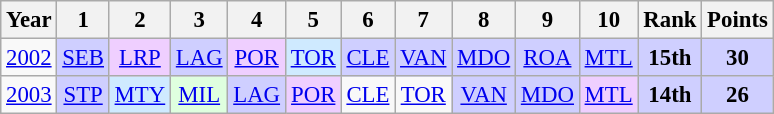<table class="wikitable" style="text-align:center; font-size:95%">
<tr>
<th>Year</th>
<th>1</th>
<th>2</th>
<th>3</th>
<th>4</th>
<th>5</th>
<th>6</th>
<th>7</th>
<th>8</th>
<th>9</th>
<th>10</th>
<th>Rank</th>
<th>Points</th>
</tr>
<tr>
<td><a href='#'>2002</a></td>
<td style="background:#CFCFFF;"><a href='#'>SEB</a><br></td>
<td style="background:#EFCFFF;"><a href='#'>LRP</a><br></td>
<td style="background:#CFCFFF;"><a href='#'>LAG</a><br></td>
<td style="background:#EFCFFF;"><a href='#'>POR</a><br></td>
<td style="background:#CFEAFF;"><a href='#'>TOR</a><br></td>
<td style="background:#CFCFFF;"><a href='#'>CLE</a><br></td>
<td style="background:#CFCFFF;"><a href='#'>VAN</a><br></td>
<td style="background:#CFCFFF;"><a href='#'>MDO</a><br></td>
<td style="background:#CFCFFF;"><a href='#'>ROA</a><br></td>
<td style="background:#CFCFFF;"><a href='#'>MTL</a><br></td>
<td style="background:#CFCFFF;"><strong>15th</strong></td>
<td style="background:#CFCFFF;"><strong>30</strong></td>
</tr>
<tr>
<td><a href='#'>2003</a></td>
<td style="background:#CFCFFF;"><a href='#'>STP</a><br></td>
<td style="background:#CFEAFF;"><a href='#'>MTY</a><br></td>
<td style="background:#DFFFDF;"><a href='#'>MIL</a><br></td>
<td style="background:#CFCFFF;"><a href='#'>LAG</a><br></td>
<td style="background:#EFCFFF;"><a href='#'>POR</a><br></td>
<td><a href='#'>CLE</a></td>
<td><a href='#'>TOR</a></td>
<td style="background:#CFCFFF;"><a href='#'>VAN</a><br></td>
<td style="background:#CFCFFF;"><a href='#'>MDO</a><br></td>
<td style="background:#EFCFFF;"><a href='#'>MTL</a><br></td>
<td style="background:#CFCFFF;"><strong>14th</strong></td>
<td style="background:#CFCFFF;"><strong>26</strong></td>
</tr>
</table>
